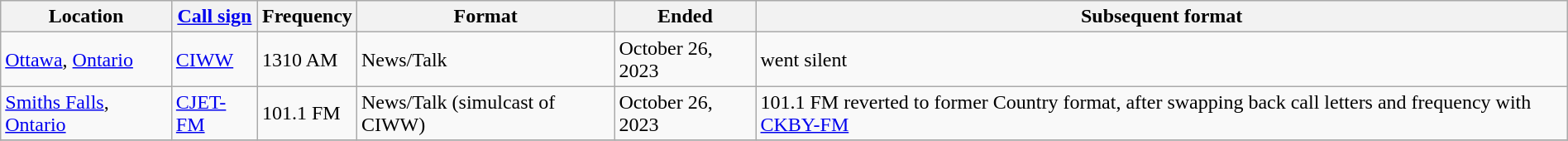<table class="wikitable sortable" style="width:100%;">
<tr>
<th>Location</th>
<th><a href='#'>Call sign</a></th>
<th>Frequency</th>
<th>Format</th>
<th>Ended</th>
<th>Subsequent format</th>
</tr>
<tr>
<td><a href='#'>Ottawa</a>, <a href='#'>Ontario</a></td>
<td><a href='#'>CIWW</a></td>
<td>1310 AM</td>
<td>News/Talk</td>
<td>October 26, 2023</td>
<td>went silent</td>
</tr>
<tr>
<td><a href='#'>Smiths Falls</a>, <a href='#'>Ontario</a></td>
<td><a href='#'>CJET-FM</a></td>
<td>101.1 FM</td>
<td>News/Talk (simulcast of CIWW)</td>
<td>October 26, 2023</td>
<td>101.1 FM reverted to former Country format, after swapping back call letters and frequency with <a href='#'>CKBY-FM</a></td>
</tr>
<tr>
</tr>
</table>
